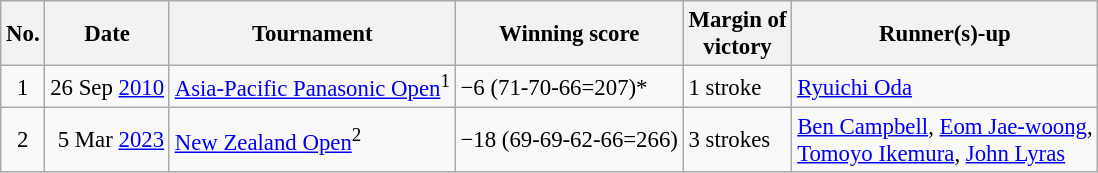<table class="wikitable" style="font-size:95%;">
<tr>
<th>No.</th>
<th>Date</th>
<th>Tournament</th>
<th>Winning score</th>
<th>Margin of<br>victory</th>
<th>Runner(s)-up</th>
</tr>
<tr>
<td align=center>1</td>
<td align=right>26 Sep <a href='#'>2010</a></td>
<td><a href='#'>Asia-Pacific Panasonic Open</a><sup>1</sup></td>
<td>−6 (71-70-66=207)*</td>
<td>1 stroke</td>
<td> <a href='#'>Ryuichi Oda</a></td>
</tr>
<tr>
<td align=center>2</td>
<td align=right>5 Mar <a href='#'>2023</a></td>
<td><a href='#'>New Zealand Open</a><sup>2</sup></td>
<td>−18 (69-69-62-66=266)</td>
<td>3 strokes</td>
<td> <a href='#'>Ben Campbell</a>,  <a href='#'>Eom Jae-woong</a>,<br> <a href='#'>Tomoyo Ikemura</a>,  <a href='#'>John Lyras</a></td>
</tr>
</table>
